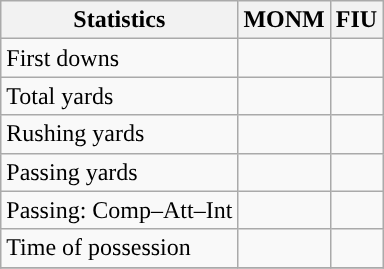<table class="wikitable" style="float: left;">
<tr>
<th>Statistics</th>
<th>MONM</th>
<th>FIU</th>
</tr>
<tr>
<td>First downs</td>
<td></td>
<td></td>
</tr>
<tr>
<td>Total yards</td>
<td></td>
<td></td>
</tr>
<tr>
<td>Rushing yards</td>
<td></td>
<td></td>
</tr>
<tr>
<td>Passing yards</td>
<td></td>
<td></td>
</tr>
<tr>
<td>Passing: Comp–Att–Int</td>
<td></td>
<td></td>
</tr>
<tr>
<td>Time of possession</td>
<td></td>
<td></td>
</tr>
<tr>
</tr>
</table>
